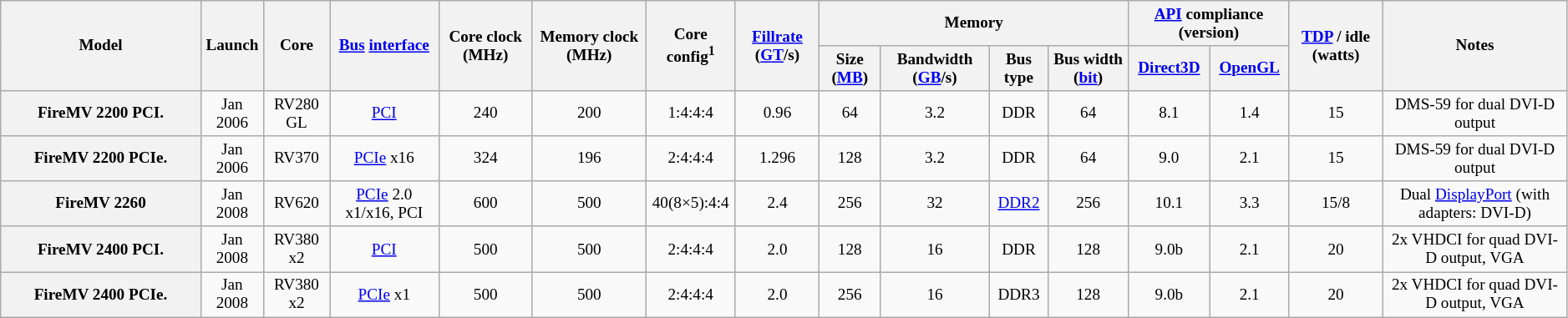<table class="wikitable" style="font-size: 80%; text-align:center;">
<tr>
<th rowspan="2" style="width:12em">Model</th>
<th rowspan="2">Launch</th>
<th rowspan="2">Core</th>
<th rowspan="2"><a href='#'>Bus</a> <a href='#'>interface</a></th>
<th rowspan="2">Core clock (MHz)</th>
<th rowspan="2">Memory clock (MHz)</th>
<th rowspan="2">Core config<sup>1</sup></th>
<th rowspan="2"><a href='#'>Fillrate</a> (<a href='#'>GT</a>/s)</th>
<th colspan="4">Memory</th>
<th colspan="2"><a href='#'>API</a> compliance (version)</th>
<th rowspan="2"><a href='#'>TDP</a> / idle (watts)</th>
<th rowspan="2">Notes</th>
</tr>
<tr>
<th>Size (<a href='#'>MB</a>)</th>
<th>Bandwidth (<a href='#'>GB</a>/s)</th>
<th>Bus type</th>
<th>Bus width (<a href='#'>bit</a>)</th>
<th><a href='#'>Direct3D</a></th>
<th><a href='#'>OpenGL</a></th>
</tr>
<tr>
<th>FireMV 2200 PCI.</th>
<td>Jan 2006</td>
<td>RV280 GL</td>
<td><a href='#'>PCI</a></td>
<td>240</td>
<td>200</td>
<td>1:4:4:4</td>
<td>0.96</td>
<td>64</td>
<td>3.2</td>
<td>DDR</td>
<td>64</td>
<td>8.1</td>
<td>1.4</td>
<td>15</td>
<td>DMS-59 for dual DVI-D output</td>
</tr>
<tr>
<th>FireMV 2200 PCIe.</th>
<td>Jan 2006</td>
<td>RV370</td>
<td><a href='#'>PCIe</a> x16</td>
<td>324</td>
<td>196</td>
<td>2:4:4:4</td>
<td>1.296</td>
<td>128</td>
<td>3.2</td>
<td>DDR</td>
<td>64</td>
<td>9.0</td>
<td>2.1</td>
<td>15</td>
<td>DMS-59 for dual DVI-D output</td>
</tr>
<tr>
<th>FireMV 2260</th>
<td>Jan 2008</td>
<td>RV620</td>
<td><a href='#'>PCIe</a> 2.0 x1/x16, PCI</td>
<td>600</td>
<td>500</td>
<td>40(8×5):4:4</td>
<td>2.4</td>
<td>256</td>
<td>32</td>
<td><a href='#'>DDR2</a></td>
<td>256</td>
<td>10.1</td>
<td>3.3</td>
<td>15/8</td>
<td>Dual <a href='#'>DisplayPort</a> (with adapters: DVI-D)</td>
</tr>
<tr>
<th>FireMV 2400 PCI.</th>
<td>Jan 2008</td>
<td>RV380 x2</td>
<td><a href='#'>PCI</a></td>
<td>500</td>
<td>500</td>
<td>2:4:4:4</td>
<td>2.0</td>
<td>128</td>
<td>16</td>
<td>DDR</td>
<td>128</td>
<td>9.0b</td>
<td>2.1</td>
<td>20</td>
<td>2x VHDCI for quad DVI-D output, VGA</td>
</tr>
<tr>
<th>FireMV 2400 PCIe.</th>
<td>Jan 2008</td>
<td>RV380 x2</td>
<td><a href='#'>PCIe</a> x1</td>
<td>500</td>
<td>500</td>
<td>2:4:4:4</td>
<td>2.0</td>
<td>256</td>
<td>16</td>
<td>DDR3</td>
<td>128</td>
<td>9.0b</td>
<td>2.1</td>
<td>20</td>
<td>2x VHDCI for quad DVI-D output, VGA</td>
</tr>
</table>
